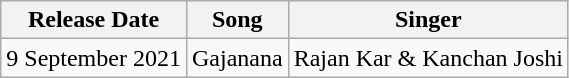<table class="wikitable">
<tr>
<th>Release Date</th>
<th>Song</th>
<th>Singer</th>
</tr>
<tr>
<td>9 September 2021</td>
<td>Gajanana</td>
<td>Rajan Kar & Kanchan Joshi</td>
</tr>
</table>
